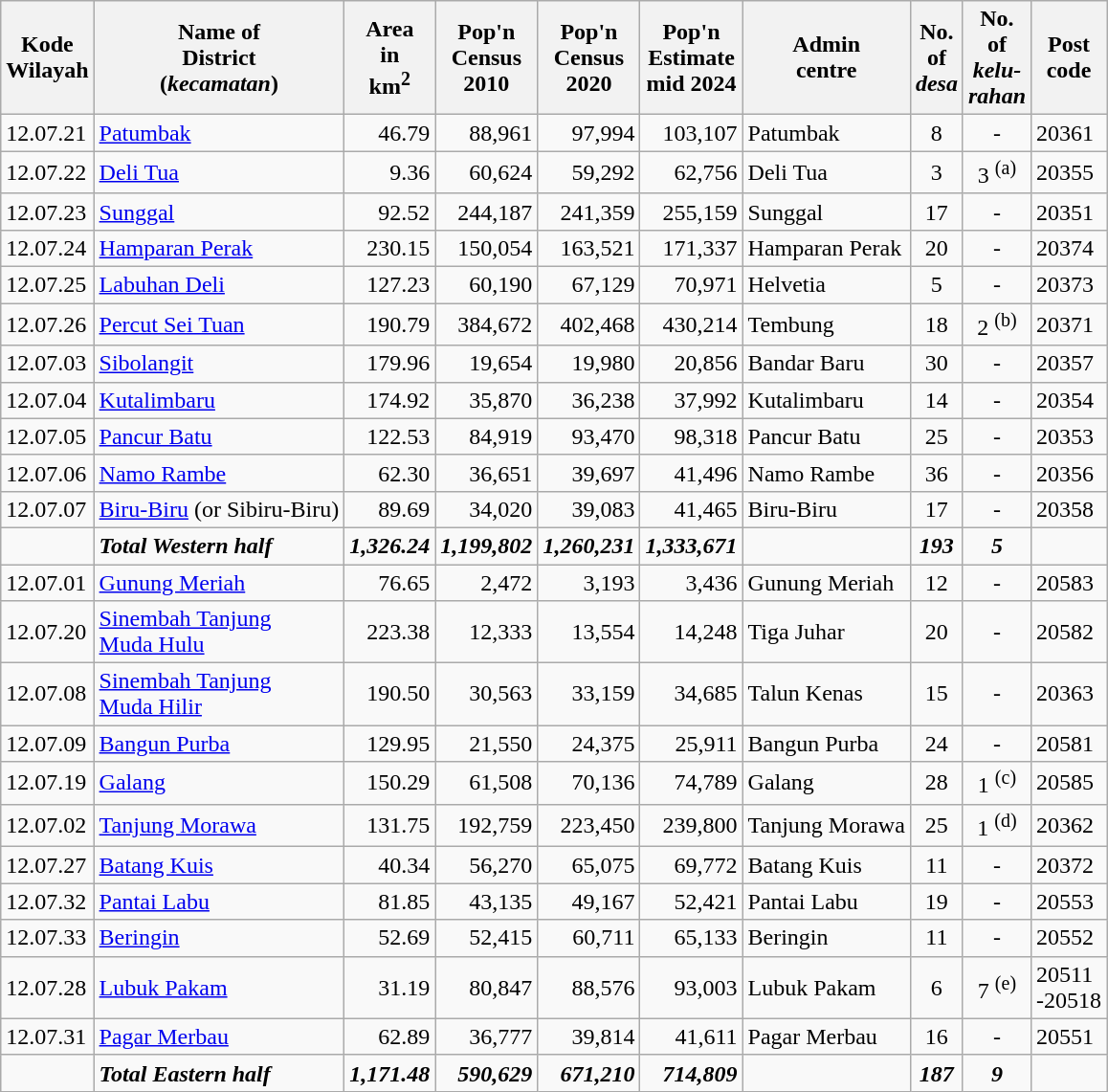<table class="sortable wikitable">
<tr>
<th>Kode <br>Wilayah</th>
<th>Name of<br>District<br>(<em>kecamatan</em>)</th>
<th>Area <br>in <br>km<sup>2</sup></th>
<th>Pop'n<br>Census<br>2010</th>
<th>Pop'n<br>Census <br>2020</th>
<th>Pop'n<br>Estimate <br>mid 2024</th>
<th>Admin<br> centre</th>
<th>No.<br>of<br><em>desa</em></th>
<th>No.<br>of<br><em>kelu-<br>rahan</em></th>
<th>Post<br>code</th>
</tr>
<tr>
<td>12.07.21</td>
<td><a href='#'>Patumbak</a></td>
<td align="right">46.79</td>
<td align="right">88,961</td>
<td align="right">97,994</td>
<td align="right">103,107</td>
<td>Patumbak</td>
<td align="center">8</td>
<td align="center">-</td>
<td>20361</td>
</tr>
<tr>
<td>12.07.22</td>
<td><a href='#'>Deli Tua</a></td>
<td align="right">9.36</td>
<td align="right">60,624</td>
<td align="right">59,292</td>
<td align="right">62,756</td>
<td>Deli Tua</td>
<td align="center">3</td>
<td align="center">3 <sup>(a)</sup></td>
<td>20355</td>
</tr>
<tr>
<td>12.07.23</td>
<td><a href='#'>Sunggal</a></td>
<td align="right">92.52</td>
<td align="right">244,187</td>
<td align="right">241,359</td>
<td align="right">255,159</td>
<td>Sunggal</td>
<td align="center">17</td>
<td align="center">-</td>
<td>20351</td>
</tr>
<tr>
<td>12.07.24</td>
<td><a href='#'>Hamparan Perak</a></td>
<td align="right">230.15</td>
<td align="right">150,054</td>
<td align="right">163,521</td>
<td align="right">171,337</td>
<td>Hamparan Perak</td>
<td align="center">20</td>
<td align="center">-</td>
<td>20374</td>
</tr>
<tr>
<td>12.07.25</td>
<td><a href='#'>Labuhan Deli</a></td>
<td align="right">127.23</td>
<td align="right">60,190</td>
<td align="right">67,129</td>
<td align="right">70,971</td>
<td>Helvetia</td>
<td align="center">5</td>
<td align="center">-</td>
<td>20373</td>
</tr>
<tr>
<td>12.07.26</td>
<td><a href='#'>Percut Sei Tuan</a></td>
<td align="right">190.79</td>
<td align="right">384,672</td>
<td align="right">402,468</td>
<td align="right">430,214</td>
<td>Tembung</td>
<td align="center">18</td>
<td align="center">2 <sup>(b)</sup></td>
<td>20371</td>
</tr>
<tr>
<td>12.07.03</td>
<td><a href='#'>Sibolangit</a></td>
<td align="right">179.96</td>
<td align="right">19,654</td>
<td align="right">19,980</td>
<td align="right">20,856</td>
<td>Bandar Baru</td>
<td align="center">30</td>
<td align="center">-</td>
<td>20357</td>
</tr>
<tr>
<td>12.07.04</td>
<td><a href='#'>Kutalimbaru</a></td>
<td align="right">174.92</td>
<td align="right">35,870</td>
<td align="right">36,238</td>
<td align="right">37,992</td>
<td>Kutalimbaru</td>
<td align="center">14</td>
<td align="center">-</td>
<td>20354</td>
</tr>
<tr>
<td>12.07.05</td>
<td><a href='#'>Pancur Batu</a></td>
<td align="right">122.53</td>
<td align="right">84,919</td>
<td align="right">93,470</td>
<td align="right">98,318</td>
<td>Pancur Batu</td>
<td align="center">25</td>
<td align="center">-</td>
<td>20353</td>
</tr>
<tr>
<td>12.07.06</td>
<td><a href='#'>Namo Rambe</a></td>
<td align="right">62.30</td>
<td align="right">36,651</td>
<td align="right">39,697</td>
<td align="right">41,496</td>
<td>Namo Rambe</td>
<td align="center">36</td>
<td align="center">-</td>
<td>20356</td>
</tr>
<tr>
<td>12.07.07</td>
<td><a href='#'>Biru-Biru</a> (or Sibiru-Biru) </td>
<td align="right">89.69</td>
<td align="right">34,020</td>
<td align="right">39,083</td>
<td align="right">41,465</td>
<td>Biru-Biru</td>
<td align="center">17</td>
<td align="center">-</td>
<td>20358</td>
</tr>
<tr>
<td></td>
<td><strong><em>Total Western half</em></strong></td>
<td align="right"><strong><em>1,326.24</em></strong></td>
<td align="right"><strong><em>1,199,802</em></strong></td>
<td align="right"><strong><em>1,260,231</em></strong></td>
<td align="right"><strong><em>1,333,671</em></strong></td>
<td></td>
<td align="center"><strong><em>193</em></strong></td>
<td align="center"><strong><em>5</em></strong></td>
<td></td>
</tr>
<tr>
<td>12.07.01</td>
<td><a href='#'>Gunung Meriah</a></td>
<td align="right">76.65</td>
<td align="right">2,472</td>
<td align="right">3,193</td>
<td align="right">3,436</td>
<td>Gunung Meriah</td>
<td align="center">12</td>
<td align="center">-</td>
<td>20583</td>
</tr>
<tr>
<td>12.07.20</td>
<td><a href='#'>Sinembah Tanjung<br>Muda Hulu</a></td>
<td align="right">223.38</td>
<td align="right">12,333</td>
<td align="right">13,554</td>
<td align="right">14,248</td>
<td>Tiga Juhar</td>
<td align="center">20</td>
<td align="center">-</td>
<td>20582</td>
</tr>
<tr>
<td>12.07.08</td>
<td><a href='#'>Sinembah Tanjung<br>Muda Hilir</a></td>
<td align="right">190.50</td>
<td align="right">30,563</td>
<td align="right">33,159</td>
<td align="right">34,685</td>
<td>Talun Kenas</td>
<td align="center">15</td>
<td align="center">-</td>
<td>20363</td>
</tr>
<tr>
<td>12.07.09</td>
<td><a href='#'>Bangun Purba</a></td>
<td align="right">129.95</td>
<td align="right">21,550</td>
<td align="right">24,375</td>
<td align="right">25,911</td>
<td>Bangun Purba</td>
<td align="center">24</td>
<td align="center">-</td>
<td>20581</td>
</tr>
<tr>
<td>12.07.19</td>
<td><a href='#'>Galang</a></td>
<td align="right">150.29</td>
<td align="right">61,508</td>
<td align="right">70,136</td>
<td align="right">74,789</td>
<td>Galang</td>
<td align="center">28</td>
<td align="center">1 <sup>(c)</sup></td>
<td>20585</td>
</tr>
<tr>
<td>12.07.02</td>
<td><a href='#'>Tanjung Morawa</a></td>
<td align="right">131.75</td>
<td align="right">192,759</td>
<td align="right">223,450</td>
<td align="right">239,800</td>
<td>Tanjung Morawa</td>
<td align="center">25</td>
<td align="center">1 <sup>(d)</sup></td>
<td>20362</td>
</tr>
<tr>
<td>12.07.27</td>
<td><a href='#'>Batang Kuis</a></td>
<td align="right">40.34</td>
<td align="right">56,270</td>
<td align="right">65,075</td>
<td align="right">69,772</td>
<td>Batang Kuis</td>
<td align="center">11</td>
<td align="center">-</td>
<td>20372</td>
</tr>
<tr>
<td>12.07.32</td>
<td><a href='#'>Pantai Labu</a></td>
<td align="right">81.85</td>
<td align="right">43,135</td>
<td align="right">49,167</td>
<td align="right">52,421</td>
<td>Pantai Labu</td>
<td align="center">19</td>
<td align="center">-</td>
<td>20553</td>
</tr>
<tr>
<td>12.07.33</td>
<td><a href='#'>Beringin</a></td>
<td align="right">52.69</td>
<td align="right">52,415</td>
<td align="right">60,711</td>
<td align="right">65,133</td>
<td>Beringin</td>
<td align="center">11</td>
<td align="center">-</td>
<td>20552</td>
</tr>
<tr>
<td>12.07.28</td>
<td><a href='#'>Lubuk Pakam</a></td>
<td align="right">31.19</td>
<td align="right">80,847</td>
<td align="right">88,576</td>
<td align="right">93,003</td>
<td>Lubuk Pakam</td>
<td align="center">6</td>
<td align="center">7 <sup>(e)</sup></td>
<td>20511<br>-20518</td>
</tr>
<tr>
<td>12.07.31</td>
<td><a href='#'>Pagar Merbau</a></td>
<td align="right">62.89</td>
<td align="right">36,777</td>
<td align="right">39,814</td>
<td align="right">41,611</td>
<td>Pagar Merbau</td>
<td align="center">16</td>
<td align="center">-</td>
<td>20551</td>
</tr>
<tr>
<td></td>
<td><strong><em>Total Eastern half</em></strong></td>
<td align="right"><strong><em>1,171.48</em></strong></td>
<td align="right"><strong><em>590,629</em></strong></td>
<td align="right"><strong><em>671,210</em></strong></td>
<td align="right"><strong><em>714,809</em></strong></td>
<td></td>
<td align="center"><strong><em>187</em></strong></td>
<td align="center"><strong><em>9</em></strong></td>
<td></td>
</tr>
</table>
